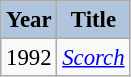<table class="wikitable" style="font-size:95%;">
<tr>
<th style="background:#B0C4DE;">Year</th>
<th style="background:#B0C4DE;">Title</th>
</tr>
<tr>
<td>1992</td>
<td><em><a href='#'>Scorch</a></em></td>
</tr>
</table>
